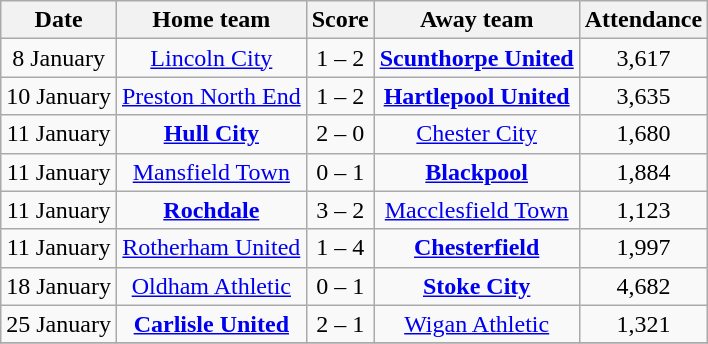<table class="wikitable" style="text-align: center">
<tr>
<th>Date</th>
<th>Home team</th>
<th>Score</th>
<th>Away team</th>
<th>Attendance</th>
</tr>
<tr>
<td>8 January</td>
<td><a href='#'>Lincoln City</a></td>
<td>1 – 2</td>
<td><strong><a href='#'>Scunthorpe United</a></strong></td>
<td>3,617</td>
</tr>
<tr>
<td>10 January</td>
<td><a href='#'>Preston North End</a></td>
<td>1 – 2</td>
<td><strong><a href='#'>Hartlepool United</a></strong></td>
<td>3,635</td>
</tr>
<tr>
<td>11 January</td>
<td><strong><a href='#'>Hull City</a></strong></td>
<td>2 – 0</td>
<td><a href='#'>Chester City</a></td>
<td>1,680</td>
</tr>
<tr>
<td>11 January</td>
<td><a href='#'>Mansfield Town</a></td>
<td>0 – 1</td>
<td><strong><a href='#'>Blackpool</a></strong></td>
<td>1,884</td>
</tr>
<tr>
<td>11 January</td>
<td><strong><a href='#'>Rochdale</a></strong></td>
<td>3 – 2</td>
<td><a href='#'>Macclesfield Town</a></td>
<td>1,123</td>
</tr>
<tr>
<td>11 January</td>
<td><a href='#'>Rotherham United</a></td>
<td>1 – 4</td>
<td><strong><a href='#'>Chesterfield</a></strong></td>
<td>1,997</td>
</tr>
<tr>
<td>18 January</td>
<td><a href='#'>Oldham Athletic</a></td>
<td>0 – 1</td>
<td><strong><a href='#'>Stoke City</a></strong></td>
<td>4,682</td>
</tr>
<tr>
<td>25 January</td>
<td><strong><a href='#'>Carlisle United</a></strong></td>
<td>2 – 1</td>
<td><a href='#'>Wigan Athletic</a></td>
<td>1,321</td>
</tr>
<tr>
</tr>
</table>
